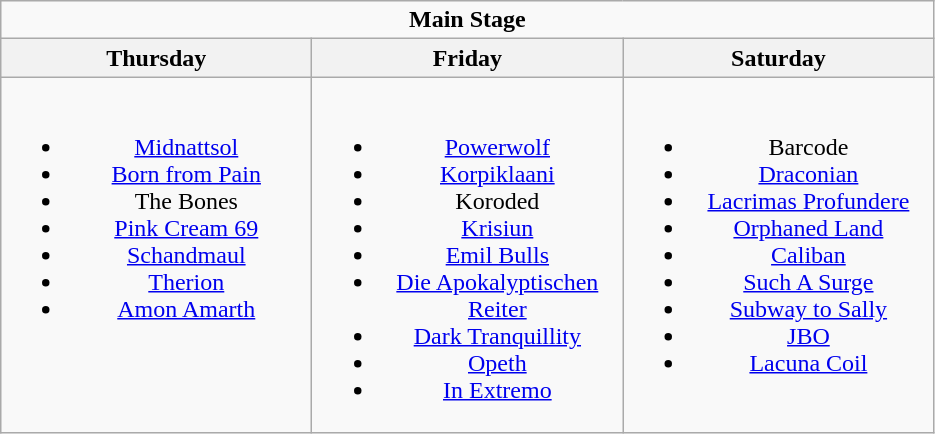<table class="wikitable">
<tr>
<td colspan="3" align="center"><strong>Main Stage</strong></td>
</tr>
<tr>
<th>Thursday</th>
<th>Friday</th>
<th>Saturday</th>
</tr>
<tr>
<td valign="top"  align="center"  width=200><br><ul><li><a href='#'>Midnattsol</a></li><li><a href='#'>Born from Pain</a></li><li>The Bones</li><li><a href='#'>Pink Cream 69</a></li><li><a href='#'>Schandmaul</a></li><li><a href='#'>Therion</a></li><li><a href='#'>Amon Amarth</a></li></ul></td>
<td valign="top"  align="center"  width=200><br><ul><li><a href='#'>Powerwolf</a></li><li><a href='#'>Korpiklaani</a></li><li>Koroded</li><li><a href='#'>Krisiun</a></li><li><a href='#'>Emil Bulls</a></li><li><a href='#'>Die Apokalyptischen Reiter</a></li><li><a href='#'>Dark Tranquillity</a></li><li><a href='#'>Opeth</a></li><li><a href='#'>In Extremo</a></li></ul></td>
<td valign="top"  align="center"  width=200><br><ul><li>Barcode</li><li><a href='#'>Draconian</a></li><li><a href='#'>Lacrimas Profundere</a></li><li><a href='#'>Orphaned Land</a></li><li><a href='#'>Caliban</a></li><li><a href='#'>Such A Surge</a></li><li><a href='#'>Subway to Sally</a></li><li><a href='#'>JBO</a></li><li><a href='#'>Lacuna Coil</a></li></ul></td>
</tr>
</table>
